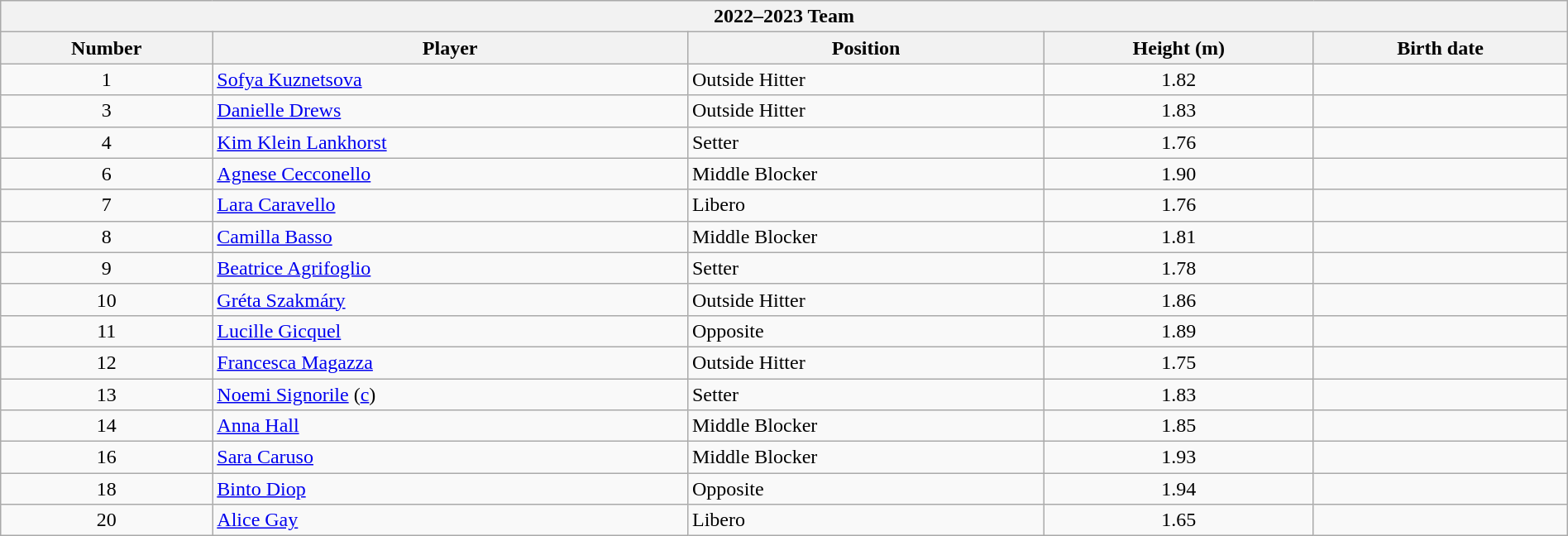<table class="wikitable collapsible collapsed" style="width:100%;">
<tr>
<th colspan=5><strong>2022–2023 Team</strong></th>
</tr>
<tr>
<th>Number</th>
<th>Player</th>
<th>Position</th>
<th>Height (m)</th>
<th>Birth date</th>
</tr>
<tr>
<td align=center>1</td>
<td> <a href='#'>Sofya Kuznetsova</a></td>
<td>Outside Hitter</td>
<td align=center>1.82</td>
<td></td>
</tr>
<tr>
<td align=center>3</td>
<td> <a href='#'>Danielle Drews</a></td>
<td>Outside Hitter</td>
<td align=center>1.83</td>
<td></td>
</tr>
<tr>
<td align=center>4</td>
<td> <a href='#'>Kim Klein Lankhorst</a></td>
<td>Setter</td>
<td align=center>1.76</td>
<td></td>
</tr>
<tr>
<td align=center>6</td>
<td> <a href='#'>Agnese Cecconello</a></td>
<td>Middle Blocker</td>
<td align=center>1.90</td>
<td></td>
</tr>
<tr>
<td align=center>7</td>
<td> <a href='#'>Lara Caravello</a></td>
<td>Libero</td>
<td align=center>1.76</td>
<td></td>
</tr>
<tr>
<td align=center>8</td>
<td> <a href='#'>Camilla Basso</a></td>
<td>Middle Blocker</td>
<td align=center>1.81</td>
<td></td>
</tr>
<tr>
<td align=center>9</td>
<td> <a href='#'>Beatrice Agrifoglio</a></td>
<td>Setter</td>
<td align=center>1.78</td>
<td></td>
</tr>
<tr>
<td align=center>10</td>
<td> <a href='#'>Gréta Szakmáry</a></td>
<td>Outside Hitter</td>
<td align=center>1.86</td>
<td></td>
</tr>
<tr>
<td align=center>11</td>
<td> <a href='#'>Lucille Gicquel</a></td>
<td>Opposite</td>
<td align=center>1.89</td>
<td></td>
</tr>
<tr>
<td align=center>12</td>
<td> <a href='#'>Francesca Magazza</a></td>
<td>Outside Hitter</td>
<td align=center>1.75</td>
<td></td>
</tr>
<tr>
<td align=center>13</td>
<td> <a href='#'>Noemi Signorile</a> (<a href='#'>c</a>)</td>
<td>Setter</td>
<td align=center>1.83</td>
<td></td>
</tr>
<tr>
<td align=center>14</td>
<td> <a href='#'>Anna Hall</a></td>
<td>Middle Blocker</td>
<td align=center>1.85</td>
<td></td>
</tr>
<tr>
<td align=center>16</td>
<td> <a href='#'>Sara Caruso</a></td>
<td>Middle Blocker</td>
<td align=center>1.93</td>
<td></td>
</tr>
<tr>
<td align=center>18</td>
<td> <a href='#'>Binto Diop</a></td>
<td>Opposite</td>
<td align=center>1.94</td>
<td></td>
</tr>
<tr>
<td align=center>20</td>
<td> <a href='#'>Alice Gay</a></td>
<td>Libero</td>
<td align=center>1.65</td>
<td></td>
</tr>
</table>
